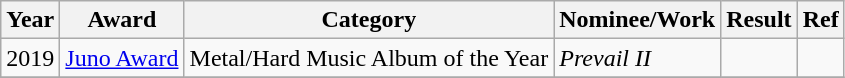<table class="wikitable">
<tr>
<th>Year</th>
<th>Award</th>
<th>Category</th>
<th>Nominee/Work</th>
<th>Result</th>
<th>Ref</th>
</tr>
<tr>
<td>2019</td>
<td><a href='#'>Juno Award</a></td>
<td>Metal/Hard Music Album of the Year</td>
<td><em>Prevail II </em></td>
<td></td>
<td></td>
</tr>
<tr>
</tr>
</table>
